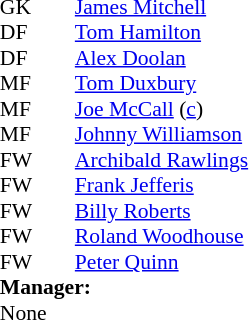<table cellspacing="0" cellpadding="0" style="font-size:90%; margin:0.2em auto;">
<tr>
<th width="25"></th>
<th width="25"></th>
</tr>
<tr>
<td>GK</td>
<td></td>
<td> <a href='#'>James Mitchell</a></td>
</tr>
<tr>
<td>DF</td>
<td></td>
<td> <a href='#'>Tom Hamilton</a></td>
</tr>
<tr>
<td>DF</td>
<td></td>
<td> <a href='#'>Alex Doolan</a></td>
</tr>
<tr>
<td>MF</td>
<td></td>
<td> <a href='#'>Tom Duxbury</a></td>
</tr>
<tr>
<td>MF</td>
<td></td>
<td> <a href='#'>Joe McCall</a> (<a href='#'>c</a>)</td>
</tr>
<tr>
<td>MF</td>
<td></td>
<td> <a href='#'>Johnny Williamson</a></td>
</tr>
<tr>
<td>FW</td>
<td></td>
<td> <a href='#'>Archibald Rawlings</a></td>
</tr>
<tr>
<td>FW</td>
<td></td>
<td> <a href='#'>Frank Jefferis</a></td>
</tr>
<tr>
<td>FW</td>
<td></td>
<td> <a href='#'>Billy Roberts</a></td>
</tr>
<tr>
<td>FW</td>
<td></td>
<td> <a href='#'>Roland Woodhouse</a></td>
</tr>
<tr>
<td>FW</td>
<td></td>
<td> <a href='#'>Peter Quinn</a></td>
</tr>
<tr>
<td colspan=4><strong>Manager:</strong></td>
</tr>
<tr>
<td colspan="4">None</td>
</tr>
</table>
